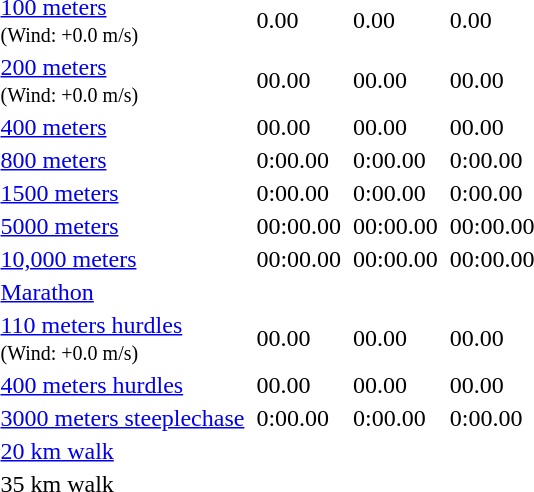<table>
<tr |->
<td><a href='#'>100 meters</a><br><small>(Wind: +0.0 m/s)</small></td>
<td></td>
<td>0.00</td>
<td></td>
<td>0.00</td>
<td></td>
<td>0.00</td>
</tr>
<tr>
<td><a href='#'>200 meters</a><br><small>(Wind: +0.0 m/s)</small></td>
<td></td>
<td>00.00</td>
<td></td>
<td>00.00</td>
<td></td>
<td>00.00</td>
</tr>
<tr>
<td><a href='#'>400 meters</a></td>
<td></td>
<td>00.00</td>
<td></td>
<td>00.00</td>
<td></td>
<td>00.00</td>
</tr>
<tr>
<td><a href='#'>800 meters</a></td>
<td></td>
<td>0:00.00</td>
<td></td>
<td>0:00.00</td>
<td></td>
<td>0:00.00</td>
</tr>
<tr>
<td><a href='#'>1500 meters</a></td>
<td></td>
<td>0:00.00</td>
<td></td>
<td>0:00.00</td>
<td></td>
<td>0:00.00</td>
</tr>
<tr>
<td><a href='#'>5000 meters</a></td>
<td></td>
<td>00:00.00</td>
<td></td>
<td>00:00.00</td>
<td></td>
<td>00:00.00</td>
</tr>
<tr>
<td><a href='#'>10,000 meters</a></td>
<td></td>
<td>00:00.00</td>
<td></td>
<td>00:00.00</td>
<td></td>
<td>00:00.00</td>
</tr>
<tr>
<td><a href='#'>Marathon</a></td>
<td></td>
<td></td>
<td></td>
<td></td>
<td></td>
<td></td>
</tr>
<tr>
<td><a href='#'>110 meters hurdles</a><br><small>(Wind: +0.0 m/s)</small></td>
<td></td>
<td>00.00</td>
<td></td>
<td>00.00</td>
<td></td>
<td>00.00</td>
</tr>
<tr>
<td><a href='#'>400 meters hurdles</a></td>
<td></td>
<td>00.00</td>
<td></td>
<td>00.00</td>
<td></td>
<td>00.00</td>
</tr>
<tr>
<td><a href='#'>3000 meters steeplechase</a></td>
<td></td>
<td>0:00.00</td>
<td></td>
<td>0:00.00</td>
<td></td>
<td>0:00.00</td>
</tr>
<tr>
<td><a href='#'>20&nbsp;km walk</a></td>
<td></td>
<td></td>
<td></td>
<td></td>
<td></td>
<td></td>
</tr>
<tr>
<td>35 km walk</td>
<td></td>
<td></td>
<td></td>
<td></td>
<td></td>
<td></td>
</tr>
</table>
